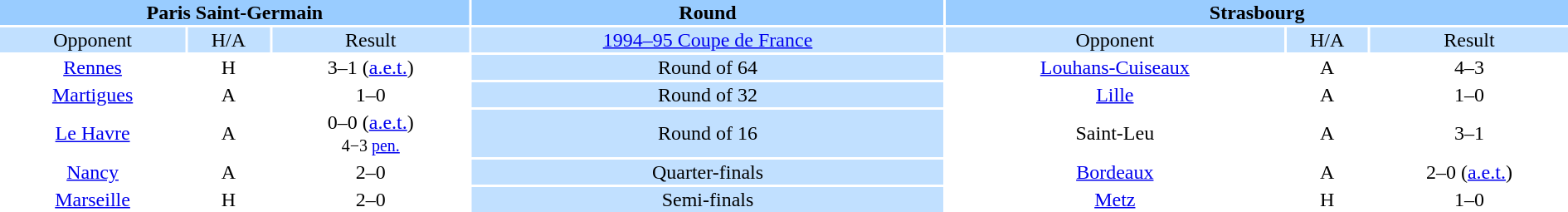<table width="100%" style="text-align:center">
<tr valign=top bgcolor=#99ccff>
<th colspan=3 style="width:1*">Paris Saint-Germain</th>
<th><strong>Round</strong></th>
<th colspan=3 style="width:1*">Strasbourg</th>
</tr>
<tr valign=top bgcolor=#c1e0ff>
<td>Opponent</td>
<td>H/A</td>
<td>Result</td>
<td bgcolor=#c1e0ff><a href='#'>1994–95 Coupe de France</a></td>
<td>Opponent</td>
<td>H/A</td>
<td>Result</td>
</tr>
<tr>
<td><a href='#'>Rennes</a></td>
<td>H</td>
<td>3–1 (<a href='#'>a.e.t.</a>)</td>
<td bgcolor=#c1e0ff>Round of 64</td>
<td><a href='#'>Louhans-Cuiseaux</a></td>
<td>A</td>
<td>4–3</td>
</tr>
<tr>
<td><a href='#'>Martigues</a></td>
<td>A</td>
<td>1–0</td>
<td bgcolor=#c1e0ff>Round of 32</td>
<td><a href='#'>Lille</a></td>
<td>A</td>
<td>1–0</td>
</tr>
<tr>
<td><a href='#'>Le Havre</a></td>
<td>A</td>
<td>0–0 (<a href='#'>a.e.t.</a>) <br> <small>4−3 <a href='#'>pen.</a></small></td>
<td bgcolor=#c1e0ff>Round of 16</td>
<td>Saint-Leu</td>
<td>A</td>
<td>3–1</td>
</tr>
<tr>
<td><a href='#'>Nancy</a></td>
<td>A</td>
<td>2–0</td>
<td bgcolor=#c1e0ff>Quarter-finals</td>
<td><a href='#'>Bordeaux</a></td>
<td>A</td>
<td>2–0 (<a href='#'>a.e.t.</a>)</td>
</tr>
<tr>
<td><a href='#'>Marseille</a></td>
<td>H</td>
<td>2–0</td>
<td bgcolor=#c1e0ff>Semi-finals</td>
<td><a href='#'>Metz</a></td>
<td>H</td>
<td>1–0</td>
</tr>
</table>
